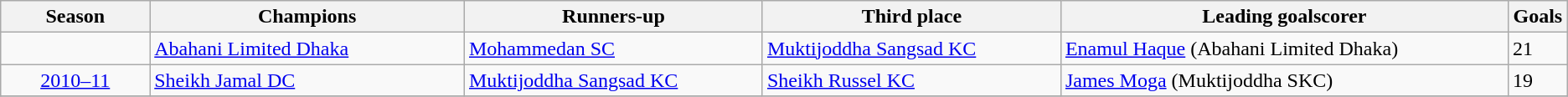<table class="wikitable">
<tr>
<th width=9%>Season</th>
<th width=19%>Champions</th>
<th width=18%>Runners-up</th>
<th width=18%>Third place</th>
<th width=27%>Leading goalscorer</th>
<th width=1%>Goals</th>
</tr>
<tr>
<td style="text-align:center"></td>
<td><a href='#'>Abahani Limited Dhaka</a></td>
<td><a href='#'>Mohammedan SC</a></td>
<td><a href='#'>Muktijoddha Sangsad KC</a></td>
<td> <a href='#'>Enamul Haque</a> (Abahani Limited Dhaka)</td>
<td>21</td>
</tr>
<tr>
<td style="text-align:center"><a href='#'>2010–11</a></td>
<td><a href='#'>Sheikh Jamal DC</a></td>
<td><a href='#'>Muktijoddha Sangsad KC</a></td>
<td><a href='#'>Sheikh Russel KC</a></td>
<td> <a href='#'>James Moga</a> (Muktijoddha SKC)</td>
<td>19</td>
</tr>
<tr>
</tr>
</table>
